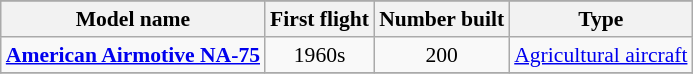<table class="wikitable" align=center style="font-size:90%;">
<tr>
</tr>
<tr style="background:#efefef;">
<th>Model name</th>
<th>First flight</th>
<th>Number built</th>
<th>Type</th>
</tr>
<tr>
<td align=left><strong><a href='#'>American Airmotive NA-75</a></strong></td>
<td align=center>1960s</td>
<td align=center>200</td>
<td align=left><a href='#'>Agricultural aircraft</a></td>
</tr>
<tr>
</tr>
</table>
